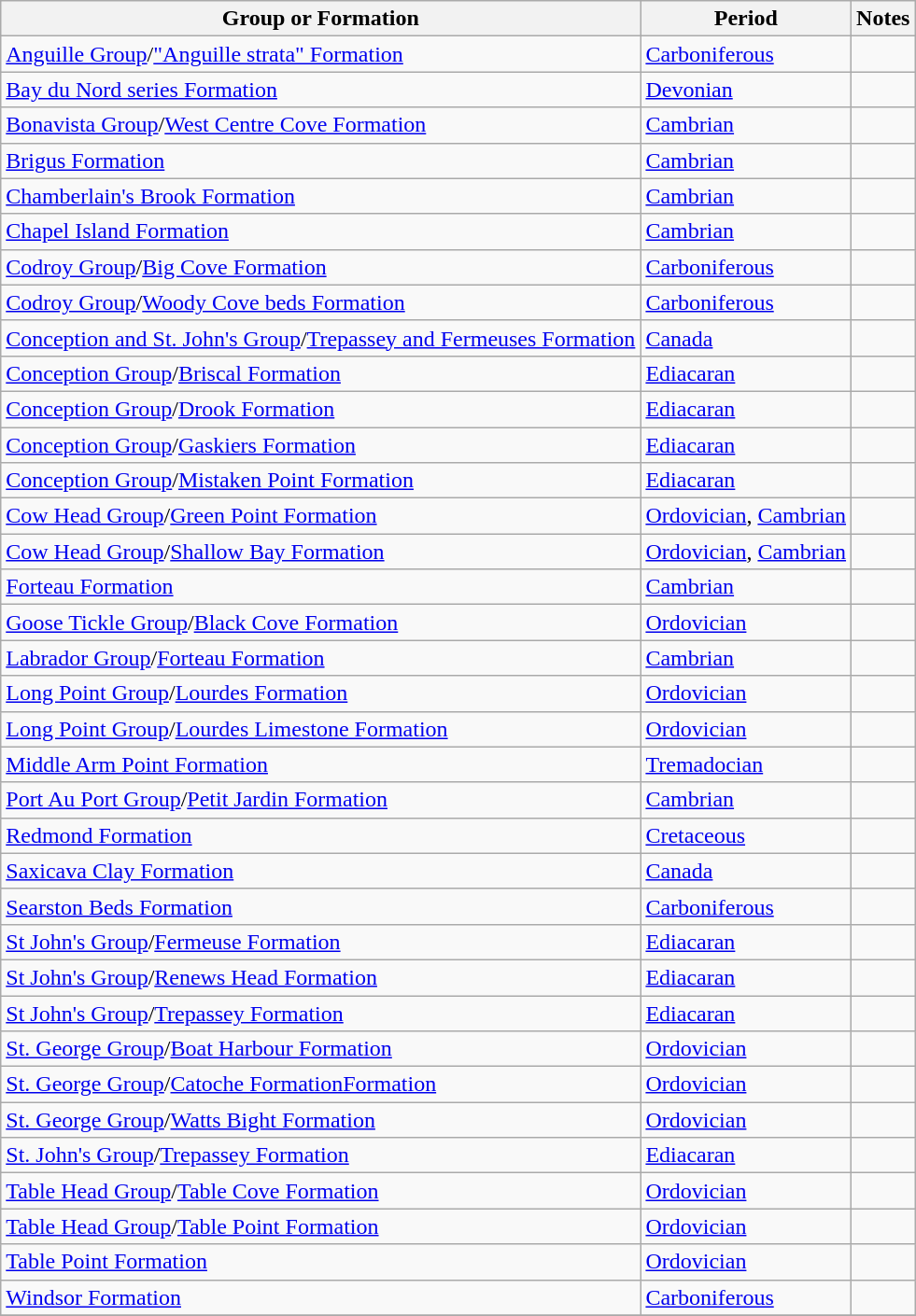<table class="wikitable sortable">
<tr>
<th>Group or Formation</th>
<th>Period</th>
<th class="unsortable">Notes</th>
</tr>
<tr>
<td><a href='#'>Anguille Group</a>/<a href='#'>"Anguille strata" Formation</a></td>
<td><a href='#'>Carboniferous</a></td>
<td></td>
</tr>
<tr>
<td><a href='#'>Bay du Nord series Formation</a></td>
<td><a href='#'>Devonian</a></td>
<td></td>
</tr>
<tr>
<td><a href='#'>Bonavista Group</a>/<a href='#'>West Centre Cove Formation</a></td>
<td><a href='#'>Cambrian</a></td>
<td></td>
</tr>
<tr>
<td><a href='#'>Brigus Formation</a></td>
<td><a href='#'>Cambrian</a></td>
<td></td>
</tr>
<tr>
<td><a href='#'>Chamberlain's Brook Formation</a></td>
<td><a href='#'>Cambrian</a></td>
<td></td>
</tr>
<tr>
<td><a href='#'>Chapel Island Formation</a></td>
<td><a href='#'>Cambrian</a></td>
<td></td>
</tr>
<tr>
<td><a href='#'>Codroy Group</a>/<a href='#'>Big Cove Formation</a></td>
<td><a href='#'>Carboniferous</a></td>
<td></td>
</tr>
<tr>
<td><a href='#'>Codroy Group</a>/<a href='#'>Woody Cove beds Formation</a></td>
<td><a href='#'>Carboniferous</a></td>
<td></td>
</tr>
<tr>
<td><a href='#'>Conception and St. John's Group</a>/<a href='#'>Trepassey and Fermeuses Formation</a></td>
<td><a href='#'>Canada</a></td>
<td></td>
</tr>
<tr>
<td><a href='#'>Conception Group</a>/<a href='#'>Briscal Formation</a></td>
<td><a href='#'>Ediacaran</a></td>
<td></td>
</tr>
<tr>
<td><a href='#'>Conception Group</a>/<a href='#'>Drook Formation</a></td>
<td><a href='#'>Ediacaran</a></td>
<td></td>
</tr>
<tr>
<td><a href='#'>Conception Group</a>/<a href='#'>Gaskiers Formation</a></td>
<td><a href='#'>Ediacaran</a></td>
<td></td>
</tr>
<tr>
<td><a href='#'>Conception Group</a>/<a href='#'>Mistaken Point Formation</a></td>
<td><a href='#'>Ediacaran</a></td>
<td></td>
</tr>
<tr>
<td><a href='#'>Cow Head Group</a>/<a href='#'>Green Point Formation</a></td>
<td><a href='#'>Ordovician</a>, <a href='#'>Cambrian</a></td>
<td></td>
</tr>
<tr>
<td><a href='#'>Cow Head Group</a>/<a href='#'>Shallow Bay Formation</a></td>
<td><a href='#'>Ordovician</a>, <a href='#'>Cambrian</a></td>
<td></td>
</tr>
<tr>
<td><a href='#'>Forteau Formation</a></td>
<td><a href='#'>Cambrian</a></td>
<td></td>
</tr>
<tr>
<td><a href='#'>Goose Tickle Group</a>/<a href='#'>Black Cove Formation</a></td>
<td><a href='#'>Ordovician</a></td>
<td></td>
</tr>
<tr>
<td><a href='#'>Labrador Group</a>/<a href='#'>Forteau Formation</a></td>
<td><a href='#'>Cambrian</a></td>
<td></td>
</tr>
<tr>
<td><a href='#'>Long Point Group</a>/<a href='#'>Lourdes Formation</a></td>
<td><a href='#'>Ordovician</a></td>
<td></td>
</tr>
<tr>
<td><a href='#'>Long Point Group</a>/<a href='#'>Lourdes Limestone Formation</a></td>
<td><a href='#'>Ordovician</a></td>
<td></td>
</tr>
<tr>
<td><a href='#'>Middle Arm Point Formation</a></td>
<td><a href='#'>Tremadocian</a></td>
<td></td>
</tr>
<tr>
<td><a href='#'>Port Au Port Group</a>/<a href='#'>Petit Jardin Formation</a></td>
<td><a href='#'>Cambrian</a></td>
<td></td>
</tr>
<tr>
<td><a href='#'>Redmond Formation</a></td>
<td><a href='#'>Cretaceous</a></td>
<td></td>
</tr>
<tr>
<td><a href='#'>Saxicava Clay Formation</a></td>
<td><a href='#'>Canada</a></td>
<td></td>
</tr>
<tr>
<td><a href='#'>Searston Beds Formation</a></td>
<td><a href='#'>Carboniferous</a></td>
<td></td>
</tr>
<tr>
<td><a href='#'>St John's Group</a>/<a href='#'>Fermeuse Formation</a></td>
<td><a href='#'>Ediacaran</a></td>
<td></td>
</tr>
<tr>
<td><a href='#'>St John's Group</a>/<a href='#'>Renews Head Formation</a></td>
<td><a href='#'>Ediacaran</a></td>
<td></td>
</tr>
<tr>
<td><a href='#'>St John's Group</a>/<a href='#'>Trepassey Formation</a></td>
<td><a href='#'>Ediacaran</a></td>
<td></td>
</tr>
<tr>
<td><a href='#'>St. George Group</a>/<a href='#'>Boat Harbour Formation</a></td>
<td><a href='#'>Ordovician</a></td>
<td></td>
</tr>
<tr>
<td><a href='#'>St. George Group</a>/<a href='#'>Catoche FormationFormation</a></td>
<td><a href='#'>Ordovician</a></td>
<td></td>
</tr>
<tr>
<td><a href='#'>St. George Group</a>/<a href='#'>Watts Bight Formation</a></td>
<td><a href='#'>Ordovician</a></td>
<td></td>
</tr>
<tr>
<td><a href='#'>St. John's Group</a>/<a href='#'>Trepassey Formation</a></td>
<td><a href='#'>Ediacaran</a></td>
<td></td>
</tr>
<tr>
<td><a href='#'>Table Head Group</a>/<a href='#'>Table Cove Formation</a></td>
<td><a href='#'>Ordovician</a></td>
<td></td>
</tr>
<tr>
<td><a href='#'>Table Head Group</a>/<a href='#'>Table Point Formation</a></td>
<td><a href='#'>Ordovician</a></td>
<td></td>
</tr>
<tr>
<td><a href='#'>Table Point Formation</a></td>
<td><a href='#'>Ordovician</a></td>
<td></td>
</tr>
<tr>
<td><a href='#'>Windsor Formation</a></td>
<td><a href='#'>Carboniferous</a></td>
<td></td>
</tr>
<tr>
</tr>
</table>
